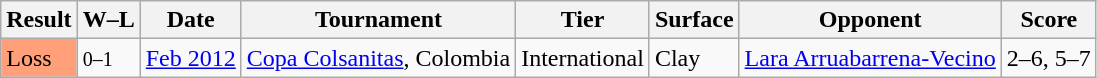<table class="wikitable sortable">
<tr>
<th>Result</th>
<th class=unsortable>W–L</th>
<th>Date</th>
<th>Tournament</th>
<th>Tier</th>
<th>Surface</th>
<th>Opponent</th>
<th class=unsortable>Score</th>
</tr>
<tr>
<td bgcolor=FFA07A>Loss</td>
<td><small>0–1</small></td>
<td><a href='#'>Feb 2012</a></td>
<td><a href='#'>Copa Colsanitas</a>, Colombia</td>
<td>International</td>
<td>Clay</td>
<td> <a href='#'>Lara Arruabarrena-Vecino</a></td>
<td>2–6, 5–7</td>
</tr>
</table>
